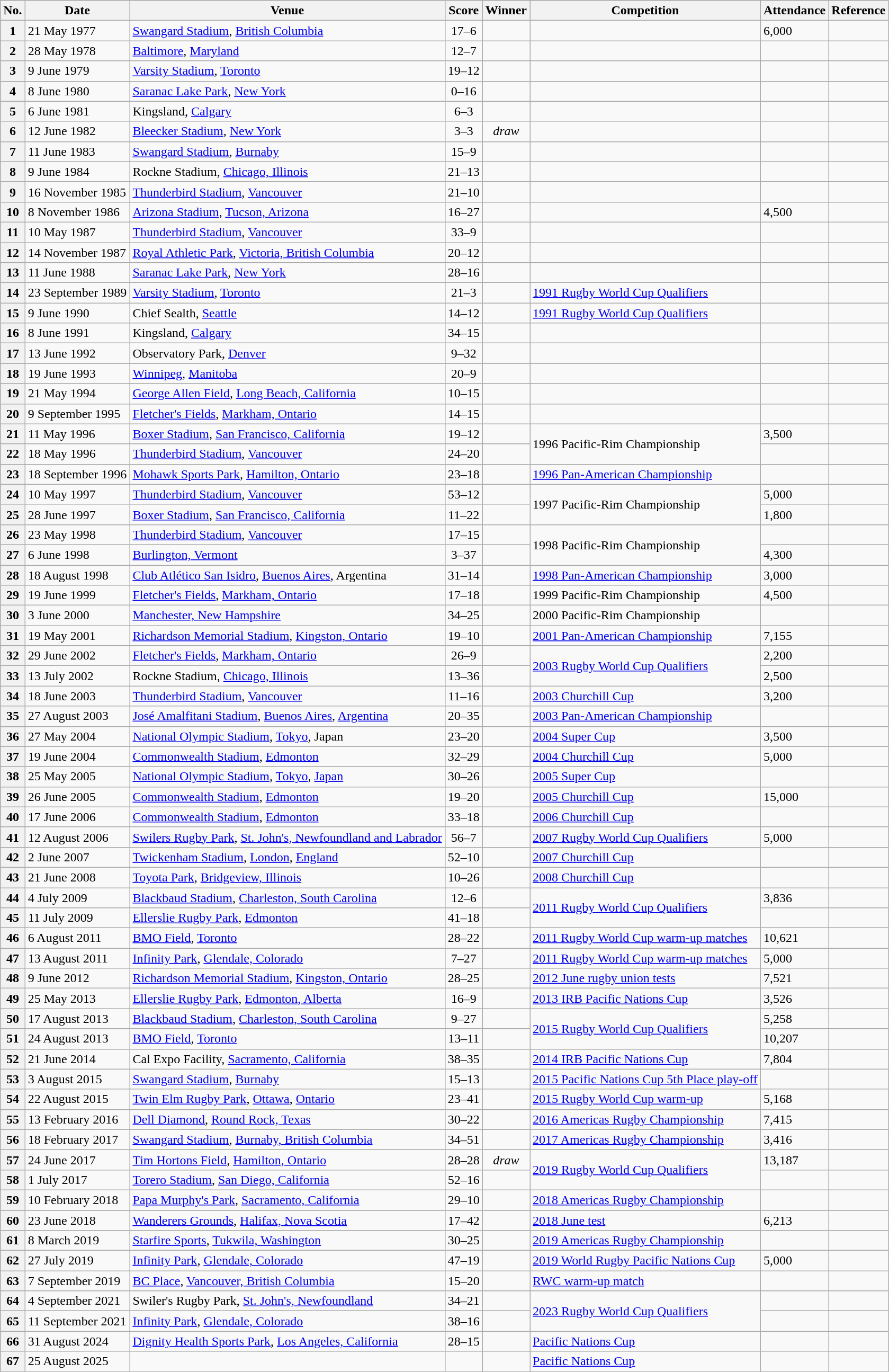<table class="wikitable">
<tr>
<th>No.</th>
<th>Date</th>
<th>Venue</th>
<th>Score</th>
<th>Winner</th>
<th>Competition</th>
<th>Attendance</th>
<th>Reference</th>
</tr>
<tr>
<th>1</th>
<td>21 May 1977</td>
<td><a href='#'>Swangard Stadium</a>, <a href='#'>British Columbia</a></td>
<td align="center">17–6</td>
<td></td>
<td></td>
<td>6,000</td>
<td></td>
</tr>
<tr>
<th>2</th>
<td>28 May 1978</td>
<td><a href='#'>Baltimore</a>, <a href='#'>Maryland</a></td>
<td align="center">12–7</td>
<td></td>
<td></td>
<td></td>
<td></td>
</tr>
<tr>
<th>3</th>
<td>9 June 1979</td>
<td><a href='#'>Varsity Stadium</a>, <a href='#'>Toronto</a></td>
<td align="center">19–12</td>
<td></td>
<td></td>
<td></td>
<td></td>
</tr>
<tr>
<th>4</th>
<td>8 June 1980</td>
<td><a href='#'>Saranac Lake Park</a>, <a href='#'>New York</a></td>
<td align="center">0–16</td>
<td></td>
<td></td>
<td></td>
<td></td>
</tr>
<tr>
<th>5</th>
<td>6 June 1981</td>
<td>Kingsland, <a href='#'>Calgary</a></td>
<td align="center">6–3</td>
<td></td>
<td></td>
<td></td>
<td></td>
</tr>
<tr>
<th>6</th>
<td>12 June 1982</td>
<td><a href='#'>Bleecker Stadium</a>, <a href='#'>New York</a></td>
<td align="center">3–3</td>
<td align="center"><em>draw</em></td>
<td></td>
<td></td>
<td></td>
</tr>
<tr>
<th>7</th>
<td>11 June 1983</td>
<td><a href='#'>Swangard Stadium</a>, <a href='#'>Burnaby</a></td>
<td align="center">15–9</td>
<td></td>
<td></td>
<td></td>
<td></td>
</tr>
<tr>
<th>8</th>
<td>9 June 1984</td>
<td>Rockne Stadium, <a href='#'>Chicago, Illinois</a></td>
<td align="center">21–13</td>
<td></td>
<td></td>
<td></td>
<td></td>
</tr>
<tr>
<th>9</th>
<td>16 November 1985</td>
<td><a href='#'>Thunderbird Stadium</a>, <a href='#'>Vancouver</a></td>
<td align="center">21–10</td>
<td></td>
<td></td>
<td></td>
<td></td>
</tr>
<tr>
<th>10</th>
<td>8 November 1986</td>
<td><a href='#'>Arizona Stadium</a>, <a href='#'>Tucson, Arizona</a></td>
<td align="center">16–27</td>
<td></td>
<td></td>
<td>4,500</td>
<td></td>
</tr>
<tr>
<th>11</th>
<td>10 May 1987</td>
<td><a href='#'>Thunderbird Stadium</a>, <a href='#'>Vancouver</a></td>
<td align="center">33–9</td>
<td></td>
<td></td>
<td></td>
<td></td>
</tr>
<tr>
<th>12</th>
<td>14 November 1987</td>
<td><a href='#'>Royal Athletic Park</a>, <a href='#'>Victoria, British Columbia</a></td>
<td align="center">20–12</td>
<td></td>
<td></td>
<td></td>
<td></td>
</tr>
<tr>
<th>13</th>
<td>11 June 1988</td>
<td><a href='#'>Saranac Lake Park</a>, <a href='#'>New York</a></td>
<td align="center">28–16</td>
<td></td>
<td></td>
<td></td>
<td></td>
</tr>
<tr>
<th>14</th>
<td>23 September 1989</td>
<td><a href='#'>Varsity Stadium</a>, <a href='#'>Toronto</a></td>
<td align="center">21–3</td>
<td></td>
<td><a href='#'>1991 Rugby World Cup Qualifiers</a></td>
<td></td>
<td></td>
</tr>
<tr>
<th>15</th>
<td>9 June 1990</td>
<td>Chief Sealth, <a href='#'>Seattle</a></td>
<td align="center">14–12</td>
<td></td>
<td><a href='#'>1991 Rugby World Cup Qualifiers</a></td>
<td></td>
<td></td>
</tr>
<tr>
<th>16</th>
<td>8 June 1991</td>
<td>Kingsland, <a href='#'>Calgary</a></td>
<td align="center">34–15</td>
<td></td>
<td></td>
<td></td>
<td></td>
</tr>
<tr>
<th>17</th>
<td>13 June 1992</td>
<td>Observatory Park, <a href='#'>Denver</a></td>
<td align="center">9–32</td>
<td></td>
<td></td>
<td></td>
<td></td>
</tr>
<tr>
<th>18</th>
<td>19 June 1993</td>
<td><a href='#'>Winnipeg</a>, <a href='#'>Manitoba</a></td>
<td align="center">20–9</td>
<td></td>
<td></td>
<td></td>
<td></td>
</tr>
<tr>
<th>19</th>
<td>21 May 1994</td>
<td><a href='#'>George Allen Field</a>, <a href='#'>Long Beach, California</a></td>
<td align="center">10–15</td>
<td></td>
<td></td>
<td></td>
<td></td>
</tr>
<tr>
<th>20</th>
<td>9 September 1995</td>
<td><a href='#'>Fletcher's Fields</a>, <a href='#'>Markham, Ontario</a></td>
<td align="center">14–15</td>
<td></td>
<td></td>
<td></td>
<td></td>
</tr>
<tr>
<th>21</th>
<td>11 May 1996</td>
<td><a href='#'>Boxer Stadium</a>, <a href='#'>San Francisco, California</a></td>
<td align="center">19–12</td>
<td></td>
<td rowspan=2>1996 Pacific-Rim Championship</td>
<td>3,500</td>
<td></td>
</tr>
<tr>
<th>22</th>
<td>18 May 1996</td>
<td><a href='#'>Thunderbird Stadium</a>, <a href='#'>Vancouver</a></td>
<td align="center">24–20</td>
<td></td>
<td></td>
<td></td>
</tr>
<tr>
<th>23</th>
<td>18 September 1996</td>
<td><a href='#'>Mohawk Sports Park</a>, <a href='#'>Hamilton, Ontario</a></td>
<td align="center">23–18</td>
<td></td>
<td><a href='#'>1996 Pan-American Championship</a></td>
<td></td>
<td></td>
</tr>
<tr>
<th>24</th>
<td>10 May 1997</td>
<td><a href='#'>Thunderbird Stadium</a>, <a href='#'>Vancouver</a></td>
<td align="center">53–12</td>
<td></td>
<td rowspan=2>1997 Pacific-Rim Championship</td>
<td>5,000</td>
<td></td>
</tr>
<tr>
<th>25</th>
<td>28 June 1997</td>
<td><a href='#'>Boxer Stadium</a>, <a href='#'>San Francisco, California</a></td>
<td align="center">11–22</td>
<td></td>
<td>1,800</td>
<td></td>
</tr>
<tr>
<th>26</th>
<td>23 May 1998</td>
<td><a href='#'>Thunderbird Stadium</a>, <a href='#'>Vancouver</a></td>
<td align="center">17–15</td>
<td></td>
<td rowspan=2>1998 Pacific-Rim Championship</td>
<td></td>
<td></td>
</tr>
<tr>
<th>27</th>
<td>6 June 1998</td>
<td><a href='#'>Burlington, Vermont</a></td>
<td align="center">3–37</td>
<td></td>
<td>4,300</td>
<td></td>
</tr>
<tr>
<th>28</th>
<td>18 August 1998</td>
<td><a href='#'>Club Atlético San Isidro</a>, <a href='#'>Buenos Aires</a>, Argentina</td>
<td align="center">31–14</td>
<td></td>
<td><a href='#'>1998 Pan-American Championship</a></td>
<td>3,000</td>
<td></td>
</tr>
<tr>
<th>29</th>
<td>19 June 1999</td>
<td><a href='#'>Fletcher's Fields</a>, <a href='#'>Markham, Ontario</a></td>
<td align="center">17–18</td>
<td></td>
<td>1999 Pacific-Rim Championship</td>
<td>4,500</td>
<td></td>
</tr>
<tr>
<th>30</th>
<td>3 June 2000</td>
<td><a href='#'>Manchester, New Hampshire</a></td>
<td align="center">34–25</td>
<td></td>
<td>2000 Pacific-Rim Championship</td>
<td></td>
<td></td>
</tr>
<tr>
<th>31</th>
<td>19 May 2001</td>
<td><a href='#'>Richardson Memorial Stadium</a>, <a href='#'>Kingston, Ontario</a></td>
<td align="center">19–10</td>
<td></td>
<td><a href='#'>2001 Pan-American Championship</a></td>
<td>7,155</td>
<td></td>
</tr>
<tr>
<th>32</th>
<td>29 June 2002</td>
<td><a href='#'>Fletcher's Fields</a>, <a href='#'>Markham, Ontario</a></td>
<td align="center">26–9</td>
<td></td>
<td rowspan=2><a href='#'>2003 Rugby World Cup Qualifiers</a></td>
<td>2,200</td>
<td></td>
</tr>
<tr>
<th>33</th>
<td>13 July 2002</td>
<td>Rockne Stadium, <a href='#'>Chicago, Illinois</a></td>
<td align="center">13–36</td>
<td></td>
<td>2,500</td>
<td></td>
</tr>
<tr>
<th>34</th>
<td>18 June 2003</td>
<td><a href='#'>Thunderbird Stadium</a>, <a href='#'>Vancouver</a></td>
<td align="center">11–16</td>
<td></td>
<td><a href='#'>2003 Churchill Cup</a></td>
<td>3,200</td>
<td></td>
</tr>
<tr>
<th>35</th>
<td>27 August 2003</td>
<td><a href='#'>José Amalfitani Stadium</a>, <a href='#'>Buenos Aires</a>, <a href='#'>Argentina</a></td>
<td align="center">20–35</td>
<td></td>
<td><a href='#'>2003 Pan-American Championship</a></td>
<td></td>
<td></td>
</tr>
<tr>
<th>36</th>
<td>27 May 2004</td>
<td><a href='#'>National Olympic Stadium</a>, <a href='#'>Tokyo</a>, Japan</td>
<td align="center">23–20</td>
<td></td>
<td><a href='#'>2004 Super Cup</a></td>
<td>3,500</td>
<td></td>
</tr>
<tr>
<th>37</th>
<td>19 June 2004</td>
<td><a href='#'>Commonwealth Stadium</a>, <a href='#'>Edmonton</a></td>
<td align="center">32–29</td>
<td></td>
<td><a href='#'>2004 Churchill Cup</a></td>
<td>5,000</td>
<td></td>
</tr>
<tr>
<th>38</th>
<td>25 May 2005</td>
<td><a href='#'>National Olympic Stadium</a>, <a href='#'>Tokyo</a>, <a href='#'>Japan</a></td>
<td align="center">30–26</td>
<td></td>
<td><a href='#'>2005 Super Cup</a></td>
<td></td>
<td></td>
</tr>
<tr>
<th>39</th>
<td>26 June 2005</td>
<td><a href='#'>Commonwealth Stadium</a>, <a href='#'>Edmonton</a></td>
<td align="center">19–20</td>
<td></td>
<td><a href='#'>2005 Churchill Cup</a></td>
<td>15,000</td>
<td></td>
</tr>
<tr>
<th>40</th>
<td>17 June 2006</td>
<td><a href='#'>Commonwealth Stadium</a>, <a href='#'>Edmonton</a></td>
<td align="center">33–18</td>
<td></td>
<td><a href='#'>2006 Churchill Cup</a></td>
<td></td>
<td></td>
</tr>
<tr>
<th>41</th>
<td>12 August 2006</td>
<td><a href='#'>Swilers Rugby Park</a>, <a href='#'>St. John's, Newfoundland and Labrador</a></td>
<td align="center">56–7</td>
<td></td>
<td><a href='#'>2007 Rugby World Cup Qualifiers</a></td>
<td>5,000</td>
<td></td>
</tr>
<tr>
<th>42</th>
<td>2 June 2007</td>
<td><a href='#'>Twickenham Stadium</a>, <a href='#'>London</a>, <a href='#'>England</a></td>
<td align="center">52–10</td>
<td></td>
<td><a href='#'>2007 Churchill Cup</a></td>
<td></td>
<td></td>
</tr>
<tr>
<th>43</th>
<td>21 June 2008</td>
<td><a href='#'>Toyota Park</a>, <a href='#'>Bridgeview, Illinois</a></td>
<td align="center">10–26</td>
<td></td>
<td><a href='#'>2008 Churchill Cup</a></td>
<td></td>
<td></td>
</tr>
<tr>
<th>44</th>
<td>4 July 2009</td>
<td><a href='#'>Blackbaud Stadium</a>, <a href='#'>Charleston, South Carolina</a></td>
<td align="center">12–6</td>
<td></td>
<td rowspan=2><a href='#'>2011 Rugby World Cup Qualifiers</a></td>
<td>3,836</td>
<td></td>
</tr>
<tr>
<th>45</th>
<td>11 July 2009</td>
<td><a href='#'>Ellerslie Rugby Park</a>, <a href='#'>Edmonton</a></td>
<td align="center">41–18</td>
<td></td>
<td></td>
<td></td>
</tr>
<tr>
<th>46</th>
<td>6 August 2011</td>
<td><a href='#'>BMO Field</a>, <a href='#'>Toronto</a></td>
<td align="center">28–22</td>
<td></td>
<td><a href='#'>2011 Rugby World Cup warm-up matches</a></td>
<td>10,621</td>
<td></td>
</tr>
<tr>
<th>47</th>
<td>13 August 2011</td>
<td><a href='#'>Infinity Park</a>, <a href='#'>Glendale, Colorado</a></td>
<td align="center">7–27</td>
<td></td>
<td><a href='#'>2011 Rugby World Cup warm-up matches</a></td>
<td>5,000</td>
<td></td>
</tr>
<tr>
<th>48</th>
<td>9 June 2012</td>
<td><a href='#'>Richardson Memorial Stadium</a>, <a href='#'>Kingston, Ontario</a></td>
<td align="center">28–25</td>
<td></td>
<td><a href='#'>2012 June rugby union tests</a></td>
<td>7,521</td>
<td></td>
</tr>
<tr>
<th>49</th>
<td>25 May 2013</td>
<td><a href='#'>Ellerslie Rugby Park</a>, <a href='#'>Edmonton, Alberta</a></td>
<td align="center">16–9</td>
<td></td>
<td><a href='#'>2013 IRB Pacific Nations Cup</a></td>
<td>3,526</td>
<td></td>
</tr>
<tr>
<th>50</th>
<td>17 August 2013</td>
<td><a href='#'>Blackbaud Stadium</a>, <a href='#'>Charleston, South Carolina</a></td>
<td align="center">9–27</td>
<td></td>
<td rowspan=2><a href='#'>2015 Rugby World Cup Qualifiers</a></td>
<td>5,258</td>
<td></td>
</tr>
<tr>
<th>51</th>
<td>24 August 2013</td>
<td><a href='#'>BMO Field</a>, <a href='#'>Toronto</a></td>
<td align="center">13–11</td>
<td></td>
<td>10,207</td>
<td></td>
</tr>
<tr>
<th>52</th>
<td>21 June 2014</td>
<td>Cal Expo Facility, <a href='#'>Sacramento, California</a></td>
<td align="center">38–35</td>
<td></td>
<td><a href='#'>2014 IRB Pacific Nations Cup</a></td>
<td>7,804</td>
<td></td>
</tr>
<tr>
<th>53</th>
<td>3 August 2015</td>
<td><a href='#'>Swangard Stadium</a>, <a href='#'>Burnaby</a></td>
<td align="center">15–13</td>
<td></td>
<td><a href='#'>2015 Pacific Nations Cup 5th Place play-off</a></td>
<td></td>
<td></td>
</tr>
<tr>
<th>54</th>
<td>22 August 2015</td>
<td><a href='#'>Twin Elm Rugby Park</a>, <a href='#'>Ottawa</a>, <a href='#'>Ontario</a></td>
<td align="center">23–41</td>
<td></td>
<td><a href='#'>2015 Rugby World Cup warm-up</a></td>
<td>5,168</td>
<td></td>
</tr>
<tr>
<th>55</th>
<td>13 February 2016</td>
<td><a href='#'>Dell Diamond</a>, <a href='#'>Round Rock, Texas</a></td>
<td align="center">30–22</td>
<td></td>
<td><a href='#'>2016 Americas Rugby Championship</a></td>
<td>7,415</td>
<td></td>
</tr>
<tr>
<th>56</th>
<td>18 February 2017</td>
<td><a href='#'>Swangard Stadium</a>, <a href='#'>Burnaby, British Columbia</a></td>
<td align="center">34–51</td>
<td></td>
<td><a href='#'>2017 Americas Rugby Championship</a></td>
<td>3,416</td>
<td></td>
</tr>
<tr>
<th>57</th>
<td>24 June 2017</td>
<td><a href='#'>Tim Hortons Field</a>, <a href='#'>Hamilton, Ontario</a></td>
<td align="center">28–28</td>
<td align="center"><em>draw</em></td>
<td rowspan=2><a href='#'>2019 Rugby World Cup Qualifiers</a></td>
<td>13,187</td>
<td></td>
</tr>
<tr>
<th>58</th>
<td>1 July 2017</td>
<td><a href='#'>Torero Stadium</a>, <a href='#'>San Diego, California</a></td>
<td align="center">52–16</td>
<td></td>
<td></td>
<td></td>
</tr>
<tr>
<th>59</th>
<td>10 February 2018</td>
<td><a href='#'>Papa Murphy's Park</a>, <a href='#'>Sacramento, California</a></td>
<td align="center">29–10</td>
<td></td>
<td><a href='#'>2018 Americas Rugby Championship</a></td>
<td></td>
<td></td>
</tr>
<tr>
<th>60</th>
<td>23 June 2018</td>
<td><a href='#'>Wanderers Grounds</a>, <a href='#'>Halifax, Nova Scotia</a></td>
<td align="center">17–42</td>
<td></td>
<td><a href='#'>2018 June test</a></td>
<td>6,213</td>
<td></td>
</tr>
<tr>
<th>61</th>
<td>8 March 2019</td>
<td><a href='#'>Starfire Sports</a>, <a href='#'>Tukwila, Washington</a></td>
<td align="center">30–25</td>
<td></td>
<td><a href='#'>2019 Americas Rugby Championship</a></td>
<td></td>
<td></td>
</tr>
<tr>
<th>62</th>
<td>27 July 2019</td>
<td><a href='#'>Infinity Park</a>, <a href='#'>Glendale, Colorado</a></td>
<td align="center">47–19</td>
<td></td>
<td><a href='#'>2019 World Rugby Pacific Nations Cup</a></td>
<td>5,000</td>
<td></td>
</tr>
<tr>
<th>63</th>
<td>7 September 2019</td>
<td><a href='#'>BC Place</a>, <a href='#'>Vancouver, British Columbia</a></td>
<td align="center">15–20</td>
<td></td>
<td><a href='#'>RWC warm-up match</a></td>
<td></td>
<td></td>
</tr>
<tr>
<th>64</th>
<td>4 September 2021</td>
<td>Swiler's Rugby Park, <a href='#'>St. John's, Newfoundland</a></td>
<td align="center">34–21</td>
<td></td>
<td rowspan=2><a href='#'>2023 Rugby World Cup Qualifiers</a></td>
<td></td>
<td></td>
</tr>
<tr>
<th>65</th>
<td>11 September 2021</td>
<td><a href='#'>Infinity Park</a>, <a href='#'>Glendale, Colorado</a></td>
<td align="center">38–16</td>
<td></td>
<td></td>
<td></td>
</tr>
<tr>
<th>66</th>
<td>31 August 2024</td>
<td><a href='#'>Dignity Health Sports Park</a>, <a href='#'>Los Angeles, California</a></td>
<td align="center">28–15</td>
<td></td>
<td><a href='#'>Pacific Nations Cup</a></td>
<td></td>
<td></td>
</tr>
<tr>
<th>67</th>
<td>25 August 2025</td>
<td></td>
<td align="center"></td>
<td></td>
<td><a href='#'>Pacific Nations Cup</a></td>
<td></td>
<td></td>
</tr>
</table>
